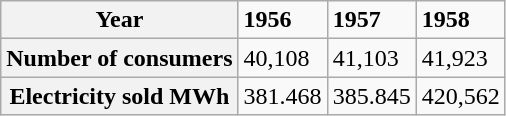<table class="wikitable">
<tr>
<th>Year</th>
<td><strong>1956</strong></td>
<td><strong>1957</strong></td>
<td><strong>1958</strong></td>
</tr>
<tr>
<th>Number of consumers</th>
<td>40,108</td>
<td>41,103</td>
<td>41,923</td>
</tr>
<tr>
<th>Electricity sold MWh</th>
<td>381.468</td>
<td>385.845</td>
<td>420,562</td>
</tr>
</table>
